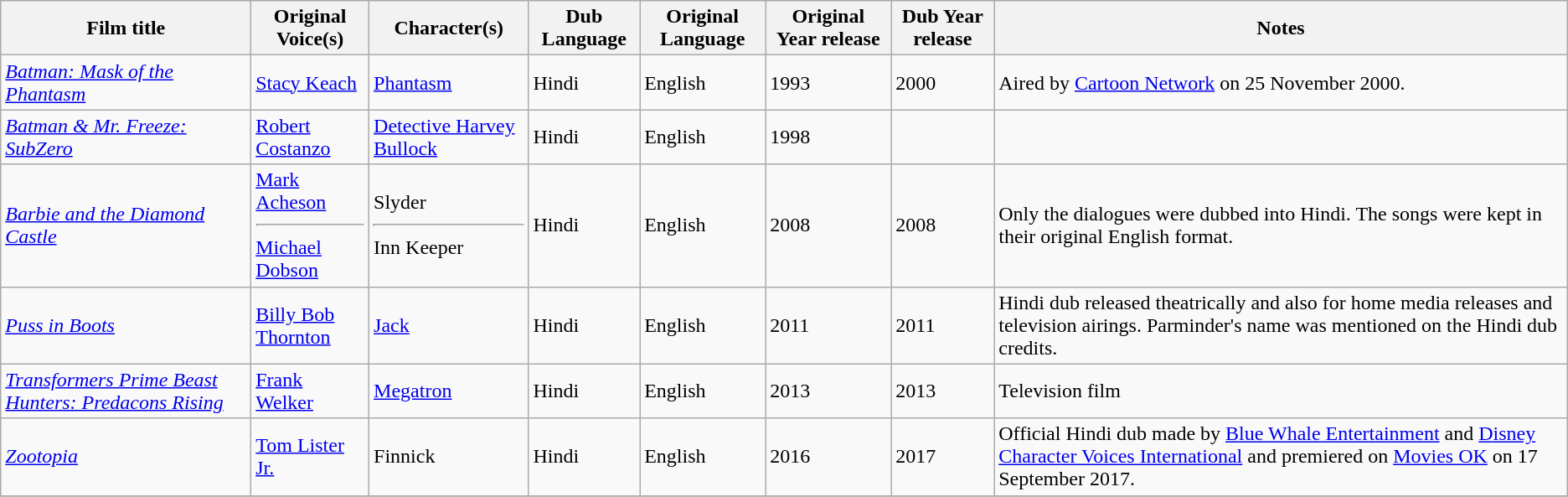<table class="wikitable">
<tr>
<th>Film title</th>
<th>Original Voice(s)</th>
<th>Character(s)</th>
<th>Dub Language</th>
<th>Original Language</th>
<th>Original Year release</th>
<th>Dub Year release</th>
<th>Notes</th>
</tr>
<tr>
<td><em><a href='#'>Batman: Mask of the Phantasm</a></em></td>
<td><a href='#'>Stacy Keach</a></td>
<td><a href='#'>Phantasm</a></td>
<td>Hindi</td>
<td>English</td>
<td>1993</td>
<td>2000</td>
<td>Aired by <a href='#'>Cartoon Network</a> on 25 November 2000.</td>
</tr>
<tr>
<td><em><a href='#'>Batman & Mr. Freeze: SubZero</a></em></td>
<td><a href='#'>Robert Costanzo</a></td>
<td><a href='#'>Detective Harvey Bullock</a></td>
<td>Hindi</td>
<td>English</td>
<td>1998</td>
<td></td>
<td></td>
</tr>
<tr>
<td><em><a href='#'>Barbie and the Diamond Castle</a></em></td>
<td><a href='#'>Mark Acheson</a> <hr> <a href='#'>Michael Dobson</a></td>
<td>Slyder <hr> Inn Keeper</td>
<td>Hindi</td>
<td>English</td>
<td>2008</td>
<td>2008</td>
<td>Only the dialogues were dubbed into Hindi. The songs were kept in their original English format.</td>
</tr>
<tr>
<td><a href='#'><em>Puss in Boots</em></a></td>
<td><a href='#'>Billy Bob Thornton</a></td>
<td><a href='#'>Jack</a></td>
<td>Hindi</td>
<td>English</td>
<td>2011</td>
<td>2011</td>
<td>Hindi dub released theatrically and also for home media releases and television airings. Parminder's name was mentioned on the Hindi dub credits.</td>
</tr>
<tr>
<td><em><a href='#'>Transformers Prime Beast Hunters: Predacons Rising</a></em></td>
<td><a href='#'>Frank Welker</a></td>
<td><a href='#'>Megatron</a></td>
<td>Hindi</td>
<td>English</td>
<td>2013</td>
<td>2013</td>
<td>Television film</td>
</tr>
<tr>
<td><em><a href='#'>Zootopia</a></em></td>
<td><a href='#'>Tom Lister Jr.</a></td>
<td>Finnick</td>
<td>Hindi</td>
<td>English</td>
<td>2016</td>
<td>2017</td>
<td>Official Hindi dub made by <a href='#'>Blue Whale Entertainment</a> and <a href='#'>Disney Character Voices International</a> and premiered on <a href='#'>Movies OK</a> on 17 September 2017.</td>
</tr>
<tr>
</tr>
</table>
